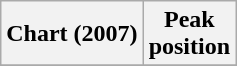<table class="wikitable">
<tr>
<th>Chart (2007)</th>
<th>Peak<br>position</th>
</tr>
<tr>
</tr>
</table>
